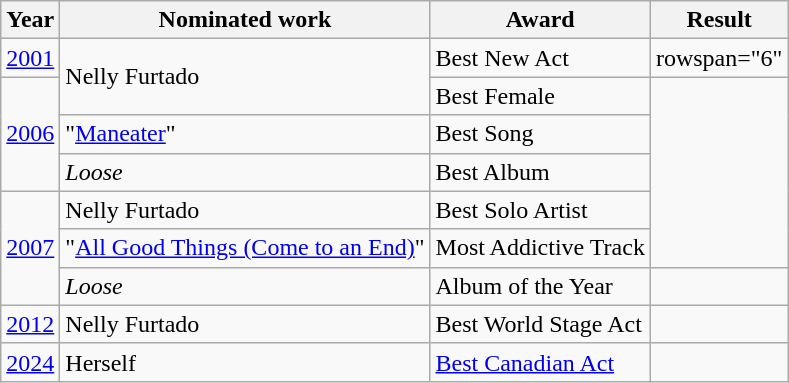<table class="wikitable">
<tr>
<th>Year</th>
<th>Nominated work</th>
<th>Award</th>
<th>Result</th>
</tr>
<tr>
<td><a href='#'>2001</a></td>
<td rowspan="2">Nelly Furtado</td>
<td>Best New Act</td>
<td>rowspan="6" </td>
</tr>
<tr>
<td rowspan="3"><a href='#'>2006</a></td>
<td>Best Female</td>
</tr>
<tr>
<td>"<a href='#'>Maneater</a>"</td>
<td>Best Song</td>
</tr>
<tr>
<td><em>Loose</em></td>
<td>Best Album</td>
</tr>
<tr>
<td rowspan="3"><a href='#'>2007</a></td>
<td>Nelly Furtado</td>
<td>Best Solo Artist</td>
</tr>
<tr>
<td>"<a href='#'>All Good Things (Come to an End)</a>"</td>
<td>Most Addictive Track</td>
</tr>
<tr>
<td><em>Loose</em></td>
<td>Album of the Year</td>
<td></td>
</tr>
<tr>
<td><a href='#'>2012</a></td>
<td>Nelly Furtado</td>
<td>Best World Stage Act</td>
<td></td>
</tr>
<tr>
<td><a href='#'>2024</a></td>
<td>Herself</td>
<td><a href='#'>Best Canadian Act</a></td>
<td></td>
</tr>
</table>
